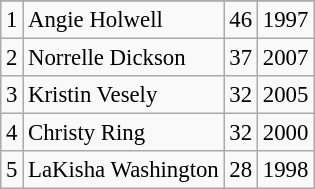<table class="wikitable" style="font-size: 95%; text-align:left;">
<tr>
</tr>
<tr>
<td align="center">1</td>
<td>Angie Holwell</td>
<td align="center">46</td>
<td align="center">1997</td>
</tr>
<tr>
<td align="center">2</td>
<td>Norrelle Dickson</td>
<td align="center">37</td>
<td align="center">2007</td>
</tr>
<tr>
<td align="center">3</td>
<td>Kristin Vesely</td>
<td align="center">32</td>
<td align="center">2005</td>
</tr>
<tr>
<td align="center">4</td>
<td>Christy Ring</td>
<td align="center">32</td>
<td align="center">2000</td>
</tr>
<tr>
<td align="center">5</td>
<td>LaKisha Washington</td>
<td align="center">28</td>
<td align="center">1998</td>
</tr>
</table>
